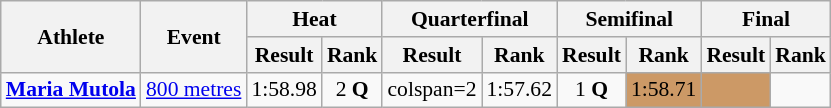<table class=wikitable style=font-size:90%>
<tr>
<th rowspan="2">Athlete</th>
<th rowspan="2">Event</th>
<th colspan="2">Heat</th>
<th colspan="2">Quarterfinal</th>
<th colspan="2">Semifinal</th>
<th colspan="2">Final</th>
</tr>
<tr>
<th>Result</th>
<th>Rank</th>
<th>Result</th>
<th>Rank</th>
<th>Result</th>
<th>Rank</th>
<th>Result</th>
<th>Rank</th>
</tr>
<tr>
<td><strong><a href='#'>Maria Mutola</a></strong></td>
<td><a href='#'>800 metres</a></td>
<td align=center>1:58.98</td>
<td align=center>2 <strong>Q</strong></td>
<td>colspan=2 </td>
<td align=center>1:57.62</td>
<td align=center>1 <strong>Q</strong></td>
<td align="center" bgcolor='cc9966'>1:58.71</td>
<td align="center" bgcolor='cc9966'></td>
</tr>
</table>
